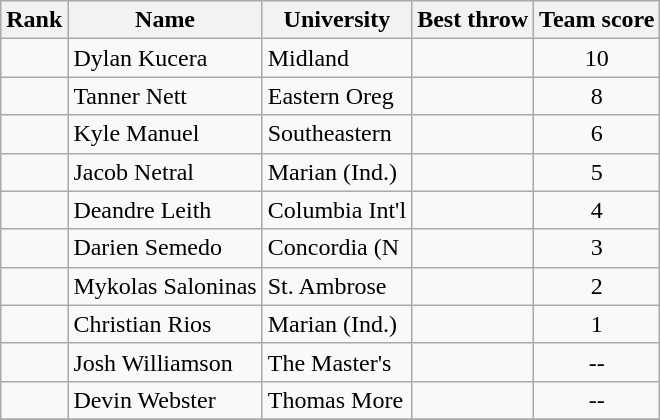<table class="wikitable sortable" style="text-align:center">
<tr>
<th>Rank</th>
<th>Name</th>
<th>University</th>
<th>Best throw</th>
<th>Team score</th>
</tr>
<tr>
<td></td>
<td align=left>Dylan Kucera</td>
<td align="left">Midland</td>
<td><strong></strong></td>
<td>10</td>
</tr>
<tr>
<td></td>
<td align=left>Tanner Nett</td>
<td align="left">Eastern Oreg</td>
<td><strong></strong></td>
<td>8</td>
</tr>
<tr>
<td></td>
<td align=left>Kyle Manuel</td>
<td align="left">Southeastern</td>
<td><strong></strong></td>
<td>6</td>
</tr>
<tr>
<td></td>
<td align=left>Jacob Netral</td>
<td align="left">Marian (Ind.)</td>
<td><strong></strong></td>
<td>5</td>
</tr>
<tr>
<td></td>
<td align=left>Deandre Leith</td>
<td align="left">Columbia Int'l</td>
<td><strong></strong></td>
<td>4</td>
</tr>
<tr>
<td></td>
<td align=left>Darien Semedo</td>
<td align="left">Concordia (N</td>
<td><strong></strong></td>
<td>3</td>
</tr>
<tr>
<td></td>
<td align=left>Mykolas Saloninas</td>
<td align="left">St. Ambrose</td>
<td><strong></strong></td>
<td>2</td>
</tr>
<tr>
<td></td>
<td align=left>Christian Rios</td>
<td align="left">Marian (Ind.)</td>
<td><strong></strong></td>
<td>1</td>
</tr>
<tr>
<td></td>
<td align=left>Josh Williamson</td>
<td align="left">The Master's</td>
<td><strong></strong></td>
<td>--</td>
</tr>
<tr>
<td></td>
<td align=left>Devin Webster</td>
<td align="left">Thomas More</td>
<td><strong></strong></td>
<td>--</td>
</tr>
<tr>
</tr>
</table>
